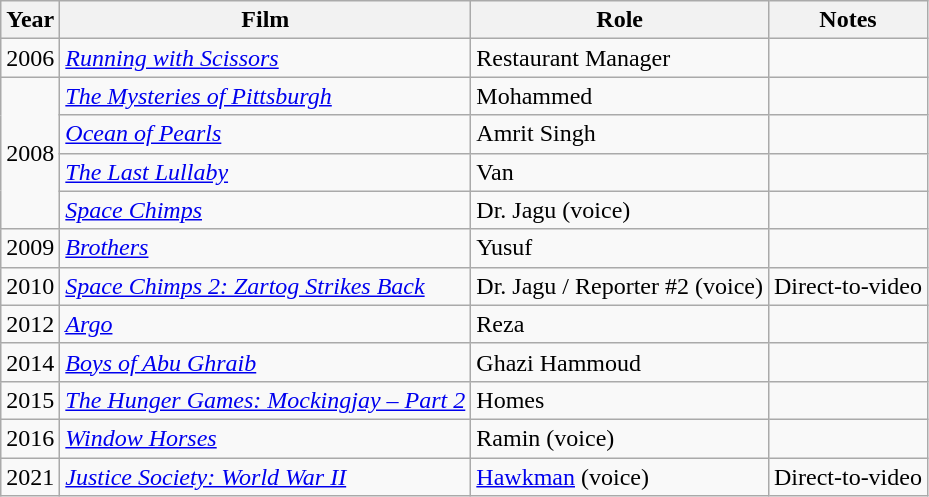<table class="wikitable sortable">
<tr>
<th>Year</th>
<th>Film</th>
<th>Role</th>
<th>Notes</th>
</tr>
<tr>
<td>2006</td>
<td><em><a href='#'>Running with Scissors</a></em></td>
<td>Restaurant Manager</td>
<td></td>
</tr>
<tr>
<td rowspan="4">2008</td>
<td><em><a href='#'>The Mysteries of Pittsburgh</a></em></td>
<td>Mohammed</td>
<td></td>
</tr>
<tr>
<td><em><a href='#'>Ocean of Pearls</a></em></td>
<td>Amrit Singh</td>
<td></td>
</tr>
<tr>
<td><em><a href='#'>The Last Lullaby</a></em></td>
<td>Van</td>
<td></td>
</tr>
<tr>
<td><em><a href='#'>Space Chimps</a></em></td>
<td>Dr. Jagu (voice)</td>
<td></td>
</tr>
<tr>
<td>2009</td>
<td><em><a href='#'>Brothers</a></em></td>
<td>Yusuf</td>
<td></td>
</tr>
<tr>
<td>2010</td>
<td><em><a href='#'>Space Chimps 2: Zartog Strikes Back</a></em></td>
<td>Dr. Jagu / Reporter #2 (voice)</td>
<td>Direct-to-video</td>
</tr>
<tr>
<td>2012</td>
<td><em><a href='#'>Argo</a></em></td>
<td>Reza</td>
<td></td>
</tr>
<tr>
<td>2014</td>
<td><em><a href='#'>Boys of Abu Ghraib</a></em></td>
<td>Ghazi Hammoud</td>
<td></td>
</tr>
<tr>
<td>2015</td>
<td><em><a href='#'>The Hunger Games: Mockingjay – Part 2</a></em></td>
<td>Homes</td>
<td></td>
</tr>
<tr>
<td>2016</td>
<td><em><a href='#'>Window Horses</a></em></td>
<td>Ramin (voice)</td>
<td></td>
</tr>
<tr>
<td>2021</td>
<td><em><a href='#'>Justice Society: World War II</a></em></td>
<td><a href='#'>Hawkman</a> (voice)</td>
<td>Direct-to-video</td>
</tr>
</table>
